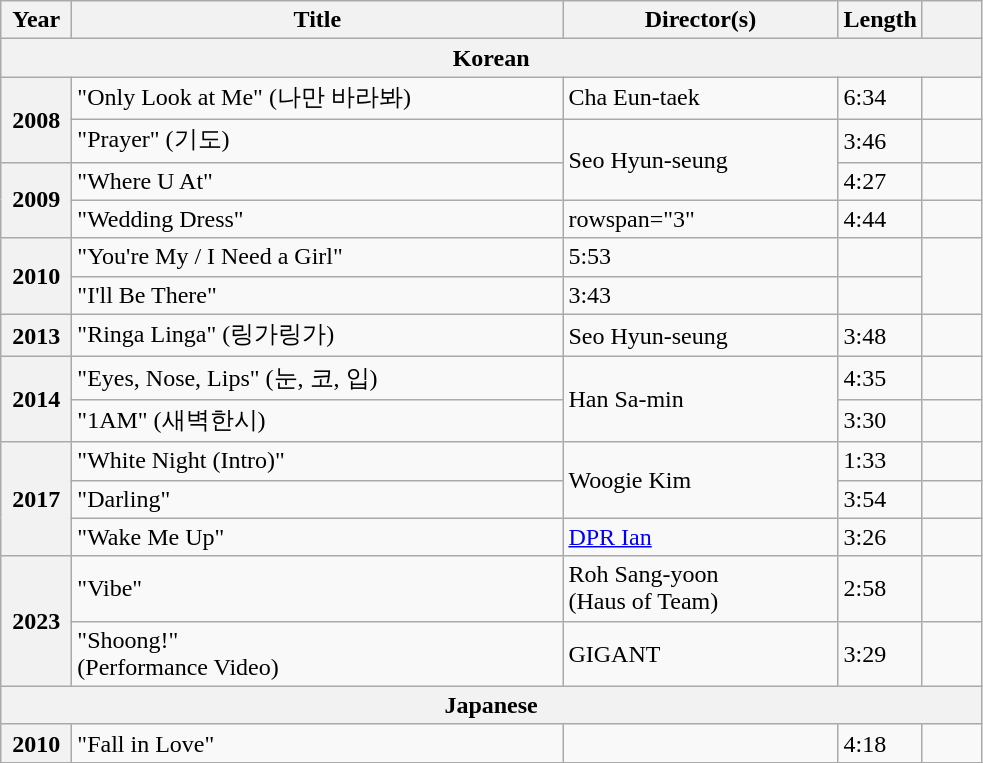<table class="wikitable sortable plainrowheaders">
<tr>
<th scope="col" style="width:2.5em;">Year</th>
<th scope="col" style="width:20em;">Title</th>
<th scope="col" style="width:11em;">Director(s)</th>
<th>Length</th>
<th style="width:2em;" class="unsortable"></th>
</tr>
<tr>
<th colspan="5">Korean</th>
</tr>
<tr>
<th scope="row" rowspan="2">2008</th>
<td>"Only Look at Me" (나만 바라봐)</td>
<td>Cha Eun-taek</td>
<td>6:34</td>
<td style="text-align:center"></td>
</tr>
<tr>
<td>"Prayer" (기도) </td>
<td rowspan="2">Seo Hyun-seung</td>
<td>3:46</td>
<td style="text-align:center"></td>
</tr>
<tr>
<th scope="row" rowspan="2">2009</th>
<td>"Where U At"</td>
<td>4:27</td>
<td style="text-align:center"></td>
</tr>
<tr>
<td>"Wedding Dress"</td>
<td>rowspan="3" </td>
<td>4:44</td>
<td style="text-align:center"></td>
</tr>
<tr>
<th scope="row" rowspan="2">2010</th>
<td>"You're My / I Need a Girl" </td>
<td>5:53</td>
<td style="text-align:center"></td>
</tr>
<tr>
<td>"I'll Be There"</td>
<td>3:43</td>
<td style="text-align:center"></td>
</tr>
<tr>
<th scope="row">2013</th>
<td>"Ringa Linga" (링가링가)</td>
<td>Seo Hyun-seung</td>
<td>3:48</td>
<td style="text-align:center"></td>
</tr>
<tr>
<th scope="row" rowspan="2">2014</th>
<td>"Eyes, Nose, Lips" (눈, 코, 입)</td>
<td rowspan="2">Han Sa-min</td>
<td>4:35</td>
<td style="text-align:center"></td>
</tr>
<tr>
<td>"1AM" (새벽한시)</td>
<td>3:30</td>
<td style="text-align:center"></td>
</tr>
<tr>
<th scope="row" rowspan="3">2017</th>
<td>"White Night (Intro)"</td>
<td rowspan="2">Woogie Kim</td>
<td>1:33</td>
<td style="text-align:center"></td>
</tr>
<tr>
<td>"Darling"</td>
<td>3:54</td>
<td style="text-align:center"></td>
</tr>
<tr>
<td>"Wake Me Up"</td>
<td><a href='#'>DPR Ian</a></td>
<td>3:26</td>
<td style="text-align:center"></td>
</tr>
<tr>
<th scope="row"rowspan="2">2023</th>
<td>"Vibe" </td>
<td>Roh Sang-yoon<br>(Haus of Team)</td>
<td>2:58</td>
<td style="text-align:center"></td>
</tr>
<tr>
<td>"Shoong!" <br>(Performance Video)</td>
<td>GIGANT</td>
<td>3:29</td>
<td style="text-align:center"></td>
</tr>
<tr>
<th colspan="5">Japanese</th>
</tr>
<tr>
<th scope="row">2010</th>
<td>"Fall in Love" </td>
<td></td>
<td>4:18</td>
<td style="text-align:center"></td>
</tr>
<tr>
</tr>
</table>
